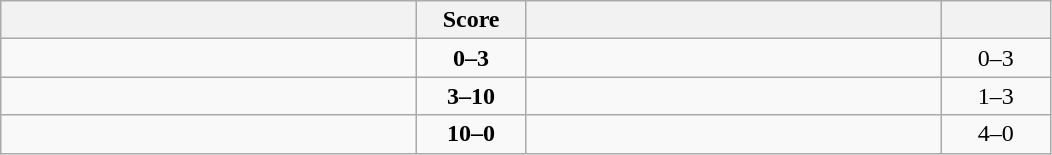<table class="wikitable" style="text-align: center; ">
<tr>
<th align="right" width="270"></th>
<th width="65">Score</th>
<th align="left" width="270"></th>
<th width="65"></th>
</tr>
<tr>
<td align="left"></td>
<td><strong>0–3</strong></td>
<td align="left"><strong></strong></td>
<td>0–3 <strong></strong></td>
</tr>
<tr>
<td align="left"></td>
<td><strong>3–10</strong></td>
<td align="left"><strong></strong></td>
<td>1–3 <strong></strong></td>
</tr>
<tr>
<td align="left"><strong></strong></td>
<td><strong>10–0</strong></td>
<td align="left"></td>
<td>4–0 <strong></strong></td>
</tr>
</table>
